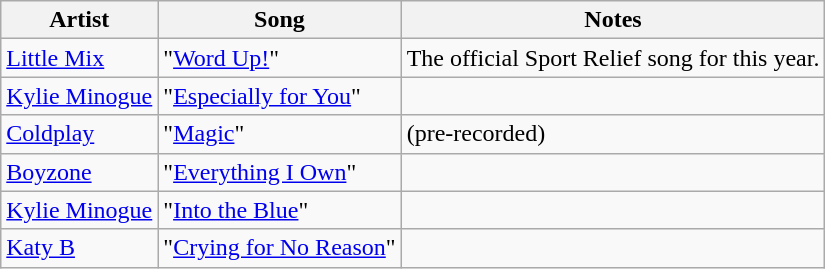<table class="wikitable">
<tr>
<th>Artist</th>
<th>Song</th>
<th>Notes</th>
</tr>
<tr>
<td><a href='#'>Little Mix</a></td>
<td>"<a href='#'>Word Up!</a>"</td>
<td>The official Sport Relief song for this year.</td>
</tr>
<tr>
<td><a href='#'>Kylie Minogue</a></td>
<td>"<a href='#'>Especially for You</a>"</td>
<td></td>
</tr>
<tr>
<td><a href='#'>Coldplay</a></td>
<td>"<a href='#'>Magic</a>"</td>
<td>(pre-recorded)</td>
</tr>
<tr>
<td><a href='#'>Boyzone</a></td>
<td>"<a href='#'>Everything I Own</a>"</td>
<td></td>
</tr>
<tr>
<td><a href='#'>Kylie Minogue</a></td>
<td>"<a href='#'>Into the Blue</a>"</td>
<td></td>
</tr>
<tr>
<td><a href='#'>Katy B</a></td>
<td>"<a href='#'>Crying for No Reason</a>"</td>
<td></td>
</tr>
</table>
